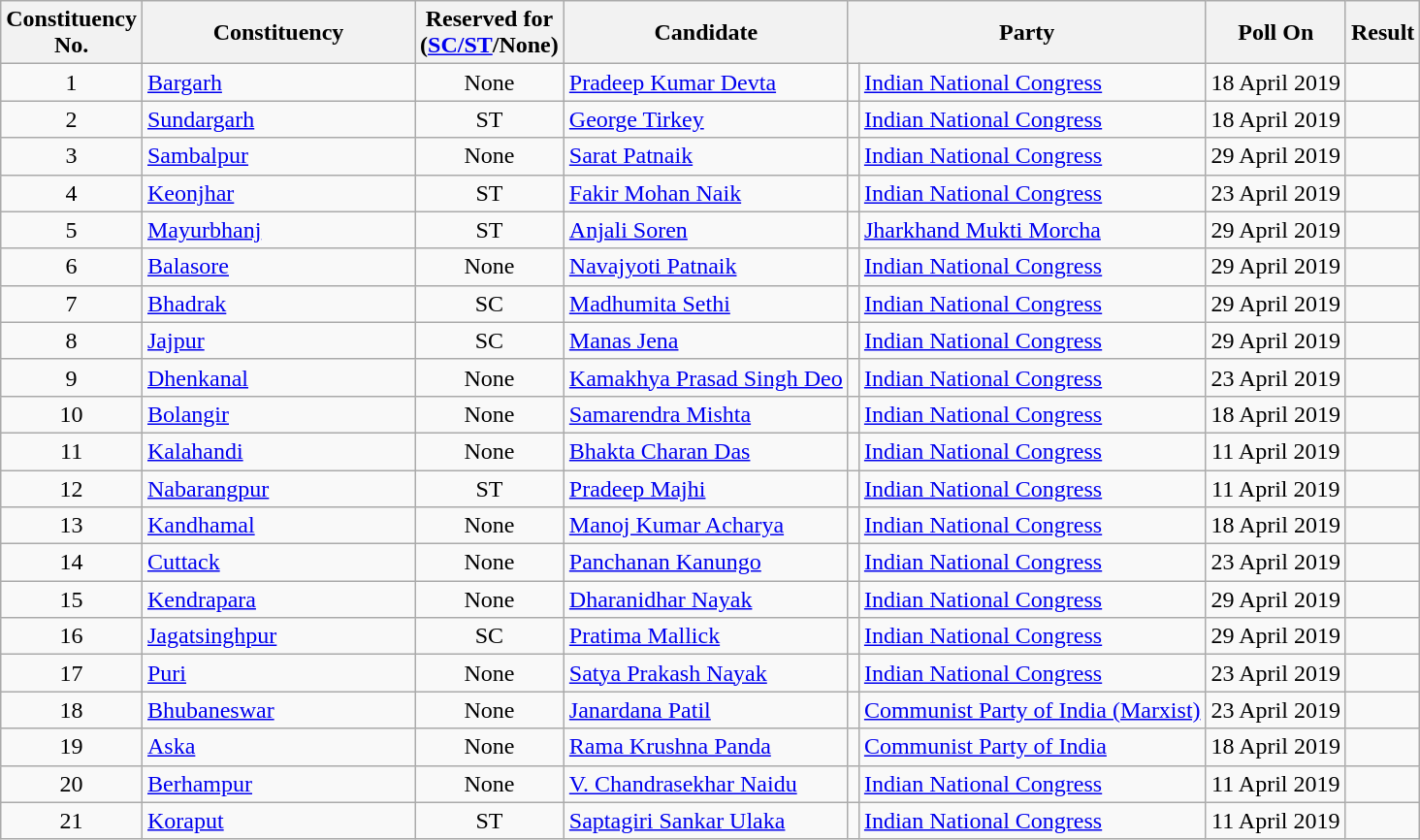<table class="wikitable sortable">
<tr>
<th>Constituency <br> No.</th>
<th style="width:180px;">Constituency</th>
<th>Reserved for<br>(<a href='#'>SC/ST</a>/None)</th>
<th>Candidate</th>
<th colspan="2">Party</th>
<th>Poll On</th>
<th>Result</th>
</tr>
<tr>
<td style="text-align:center;">1</td>
<td><a href='#'>Bargarh</a></td>
<td style="text-align:center;">None</td>
<td><a href='#'>Pradeep Kumar Devta</a></td>
<td bgcolor=></td>
<td><a href='#'>Indian National Congress</a></td>
<td style="text-align:center;">18 April 2019</td>
<td></td>
</tr>
<tr>
<td style="text-align:center;">2</td>
<td><a href='#'>Sundargarh</a></td>
<td style="text-align:center;">ST</td>
<td><a href='#'>George Tirkey</a></td>
<td bgcolor=></td>
<td><a href='#'>Indian National Congress</a></td>
<td style="text-align:center;">18 April 2019</td>
<td></td>
</tr>
<tr>
<td style="text-align:center;">3</td>
<td><a href='#'>Sambalpur</a></td>
<td style="text-align:center;">None</td>
<td><a href='#'>Sarat Patnaik</a></td>
<td bgcolor=></td>
<td><a href='#'>Indian National Congress</a></td>
<td style="text-align:center;">29 April 2019</td>
<td></td>
</tr>
<tr>
<td style="text-align:center;">4</td>
<td><a href='#'>Keonjhar</a></td>
<td style="text-align:center;">ST</td>
<td><a href='#'>Fakir Mohan Naik</a></td>
<td bgcolor=></td>
<td><a href='#'>Indian National Congress</a></td>
<td style="text-align:center;">23 April 2019</td>
<td></td>
</tr>
<tr>
<td style="text-align:center;">5</td>
<td><a href='#'>Mayurbhanj</a></td>
<td style="text-align:center;">ST</td>
<td><a href='#'>Anjali Soren</a></td>
<td bgcolor=></td>
<td><a href='#'>Jharkhand Mukti Morcha</a></td>
<td style="text-align:center;">29 April 2019</td>
<td></td>
</tr>
<tr>
<td style="text-align:center;">6</td>
<td><a href='#'>Balasore</a></td>
<td style="text-align:center;">None</td>
<td><a href='#'>Navajyoti Patnaik</a></td>
<td bgcolor=></td>
<td><a href='#'>Indian National Congress</a></td>
<td style="text-align:center;">29 April 2019</td>
<td></td>
</tr>
<tr>
<td style="text-align:center;">7</td>
<td><a href='#'>Bhadrak</a></td>
<td style="text-align:center;">SC</td>
<td><a href='#'>Madhumita Sethi</a></td>
<td bgcolor=></td>
<td><a href='#'>Indian National Congress</a></td>
<td style="text-align:center;">29 April 2019</td>
<td></td>
</tr>
<tr>
<td style="text-align:center;">8</td>
<td><a href='#'>Jajpur</a></td>
<td style="text-align:center;">SC</td>
<td><a href='#'>Manas Jena</a></td>
<td bgcolor=></td>
<td><a href='#'>Indian National Congress</a></td>
<td style="text-align:center;">29 April 2019</td>
<td></td>
</tr>
<tr>
<td style="text-align:center;">9</td>
<td><a href='#'>Dhenkanal</a></td>
<td style="text-align:center;">None</td>
<td><a href='#'>Kamakhya Prasad Singh Deo</a></td>
<td bgcolor=></td>
<td><a href='#'>Indian National Congress</a></td>
<td style="text-align:center;">23 April 2019</td>
<td></td>
</tr>
<tr>
<td style="text-align:center;">10</td>
<td><a href='#'>Bolangir</a></td>
<td style="text-align:center;">None</td>
<td><a href='#'>Samarendra Mishta</a></td>
<td bgcolor=></td>
<td><a href='#'>Indian National Congress</a></td>
<td style="text-align:center;">18 April 2019</td>
<td></td>
</tr>
<tr>
<td style="text-align:center;">11</td>
<td><a href='#'>Kalahandi</a></td>
<td style="text-align:center;">None</td>
<td><a href='#'>Bhakta Charan Das</a></td>
<td bgcolor=></td>
<td><a href='#'>Indian National Congress</a></td>
<td style="text-align:center;">11 April 2019</td>
<td></td>
</tr>
<tr>
<td style="text-align:center;">12</td>
<td><a href='#'>Nabarangpur</a></td>
<td style="text-align:center;">ST</td>
<td><a href='#'>Pradeep Majhi</a></td>
<td bgcolor=></td>
<td><a href='#'>Indian National Congress</a></td>
<td style="text-align:center;">11 April 2019</td>
<td></td>
</tr>
<tr>
<td style="text-align:center;">13</td>
<td><a href='#'>Kandhamal</a></td>
<td style="text-align:center;">None</td>
<td><a href='#'>Manoj Kumar Acharya</a></td>
<td bgcolor=></td>
<td><a href='#'>Indian National Congress</a></td>
<td style="text-align:center;">18 April 2019</td>
<td></td>
</tr>
<tr>
<td style="text-align:center;">14</td>
<td><a href='#'>Cuttack</a></td>
<td style="text-align:center;">None</td>
<td><a href='#'>Panchanan Kanungo</a></td>
<td bgcolor=></td>
<td><a href='#'>Indian National Congress</a></td>
<td style="text-align:center;">23 April 2019</td>
<td></td>
</tr>
<tr>
<td style="text-align:center;">15</td>
<td><a href='#'>Kendrapara</a></td>
<td style="text-align:center;">None</td>
<td><a href='#'>Dharanidhar Nayak</a></td>
<td bgcolor=></td>
<td><a href='#'>Indian National Congress</a></td>
<td style="text-align:center;">29 April 2019</td>
<td></td>
</tr>
<tr>
<td style="text-align:center;">16</td>
<td><a href='#'>Jagatsinghpur</a></td>
<td style="text-align:center;">SC</td>
<td><a href='#'>Pratima Mallick</a></td>
<td bgcolor=></td>
<td><a href='#'>Indian National Congress</a></td>
<td style="text-align:center;">29 April 2019</td>
<td></td>
</tr>
<tr>
<td style="text-align:center;">17</td>
<td><a href='#'>Puri</a></td>
<td style="text-align:center;">None</td>
<td><a href='#'>Satya Prakash Nayak</a></td>
<td bgcolor=></td>
<td><a href='#'>Indian National Congress</a></td>
<td style="text-align:center;">23 April 2019</td>
<td></td>
</tr>
<tr>
<td style="text-align:center;">18</td>
<td><a href='#'>Bhubaneswar</a></td>
<td style="text-align:center;">None</td>
<td><a href='#'>Janardana Patil</a></td>
<td bgcolor=></td>
<td><a href='#'>Communist Party of India (Marxist)</a></td>
<td style="text-align:center;">23 April 2019</td>
<td></td>
</tr>
<tr>
<td style="text-align:center;">19</td>
<td><a href='#'>Aska</a></td>
<td style="text-align:center;">None</td>
<td><a href='#'>Rama Krushna Panda</a></td>
<td bgcolor=></td>
<td><a href='#'>Communist Party of India</a></td>
<td style="text-align:center;">18 April 2019</td>
<td></td>
</tr>
<tr>
<td style="text-align:center;">20</td>
<td><a href='#'>Berhampur</a></td>
<td style="text-align:center;">None</td>
<td><a href='#'>V. Chandrasekhar Naidu</a></td>
<td bgcolor=></td>
<td><a href='#'>Indian National Congress</a></td>
<td style="text-align:center;">11 April 2019</td>
<td></td>
</tr>
<tr>
<td style="text-align:center;">21</td>
<td><a href='#'>Koraput</a></td>
<td style="text-align:center;">ST</td>
<td><a href='#'>Saptagiri Sankar Ulaka</a></td>
<td bgcolor=></td>
<td><a href='#'>Indian National Congress</a></td>
<td style="text-align:center;">11 April 2019</td>
<td></td>
</tr>
</table>
